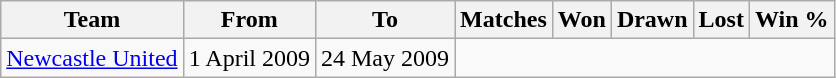<table class="wikitable" style="text-align: center">
<tr>
<th>Team</th>
<th>From</th>
<th>To</th>
<th>Matches</th>
<th>Won</th>
<th>Drawn</th>
<th>Lost</th>
<th>Win %</th>
</tr>
<tr>
<td align=left><a href='#'>Newcastle United</a></td>
<td align=left>1 April 2009</td>
<td align=left>24 May 2009<br></td>
</tr>
</table>
